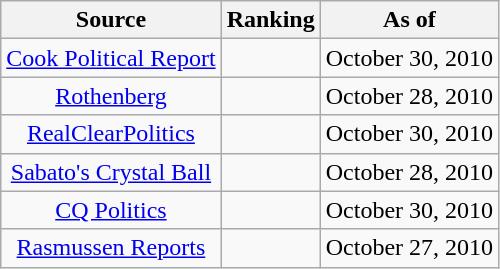<table class="wikitable" style="text-align:center">
<tr>
<th>Source</th>
<th>Ranking</th>
<th>As of</th>
</tr>
<tr>
<td><a href='#'>Cook Political Report</a></td>
<td></td>
<td>October 30, 2010</td>
</tr>
<tr>
<td><a href='#'>Rothenberg</a></td>
<td></td>
<td>October 28, 2010</td>
</tr>
<tr>
<td><a href='#'>RealClearPolitics</a></td>
<td></td>
<td>October 30, 2010</td>
</tr>
<tr>
<td><a href='#'>Sabato's Crystal Ball</a></td>
<td></td>
<td>October 28, 2010</td>
</tr>
<tr>
<td><a href='#'>CQ Politics</a></td>
<td></td>
<td>October 30, 2010</td>
</tr>
<tr>
<td><a href='#'>Rasmussen Reports</a></td>
<td></td>
<td>October 27, 2010</td>
</tr>
</table>
